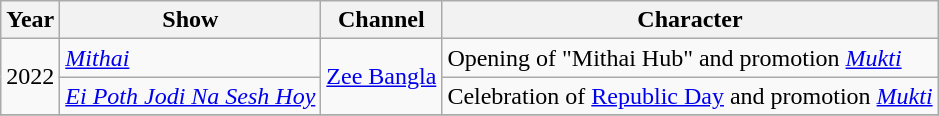<table class="wikitable">
<tr>
<th>Year</th>
<th>Show</th>
<th>Channel</th>
<th>Character</th>
</tr>
<tr>
<td rowspan="2">2022</td>
<td><em><a href='#'>Mithai</a></em></td>
<td rowspan="2"><a href='#'>Zee Bangla</a></td>
<td>Opening of "Mithai Hub" and promotion <em><a href='#'>Mukti</a></em></td>
</tr>
<tr>
<td><em><a href='#'>Ei Poth Jodi Na Sesh Hoy</a></em></td>
<td>Celebration of <a href='#'>Republic Day</a> and promotion <em><a href='#'>Mukti</a></em></td>
</tr>
<tr>
</tr>
</table>
